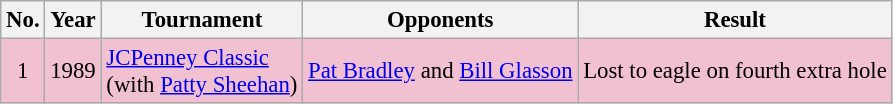<table class="wikitable" style="font-size:95%;">
<tr>
<th>No.</th>
<th>Year</th>
<th>Tournament</th>
<th>Opponents</th>
<th>Result</th>
</tr>
<tr style="background:#F2C1D1;">
<td align=center>1</td>
<td>1989</td>
<td><a href='#'>JCPenney Classic</a><br>(with  <a href='#'>Patty Sheehan</a>)</td>
<td> <a href='#'>Pat Bradley</a> and  <a href='#'>Bill Glasson</a></td>
<td>Lost to eagle on fourth extra hole</td>
</tr>
</table>
